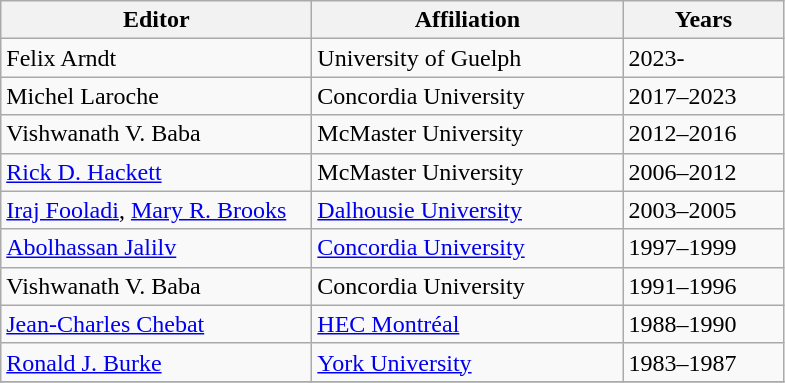<table class="wikitable">
<tr>
<th width="200">Editor</th>
<th width="200">Affiliation</th>
<th width="100">Years</th>
</tr>
<tr>
<td>Felix Arndt</td>
<td>University of Guelph</td>
<td>2023-</td>
</tr>
<tr>
<td>Michel Laroche</td>
<td>Concordia University</td>
<td>2017–2023</td>
</tr>
<tr>
<td>Vishwanath V. Baba</td>
<td>McMaster University</td>
<td>2012–2016</td>
</tr>
<tr>
<td><a href='#'>Rick D. Hackett</a></td>
<td>McMaster University</td>
<td>2006–2012</td>
</tr>
<tr>
<td><a href='#'>Iraj Fooladi</a>, <a href='#'>Mary R. Brooks</a></td>
<td><a href='#'>Dalhousie University</a></td>
<td>2003–2005</td>
</tr>
<tr>
<td><a href='#'>Abolhassan Jalilv</a></td>
<td><a href='#'>Concordia University</a></td>
<td>1997–1999</td>
</tr>
<tr>
<td>Vishwanath V. Baba</td>
<td>Concordia University</td>
<td>1991–1996</td>
</tr>
<tr>
<td><a href='#'>Jean-Charles Chebat</a></td>
<td><a href='#'>HEC Montréal</a></td>
<td>1988–1990</td>
</tr>
<tr>
<td><a href='#'>Ronald J. Burke</a></td>
<td><a href='#'>York University</a></td>
<td>1983–1987</td>
</tr>
<tr>
</tr>
</table>
